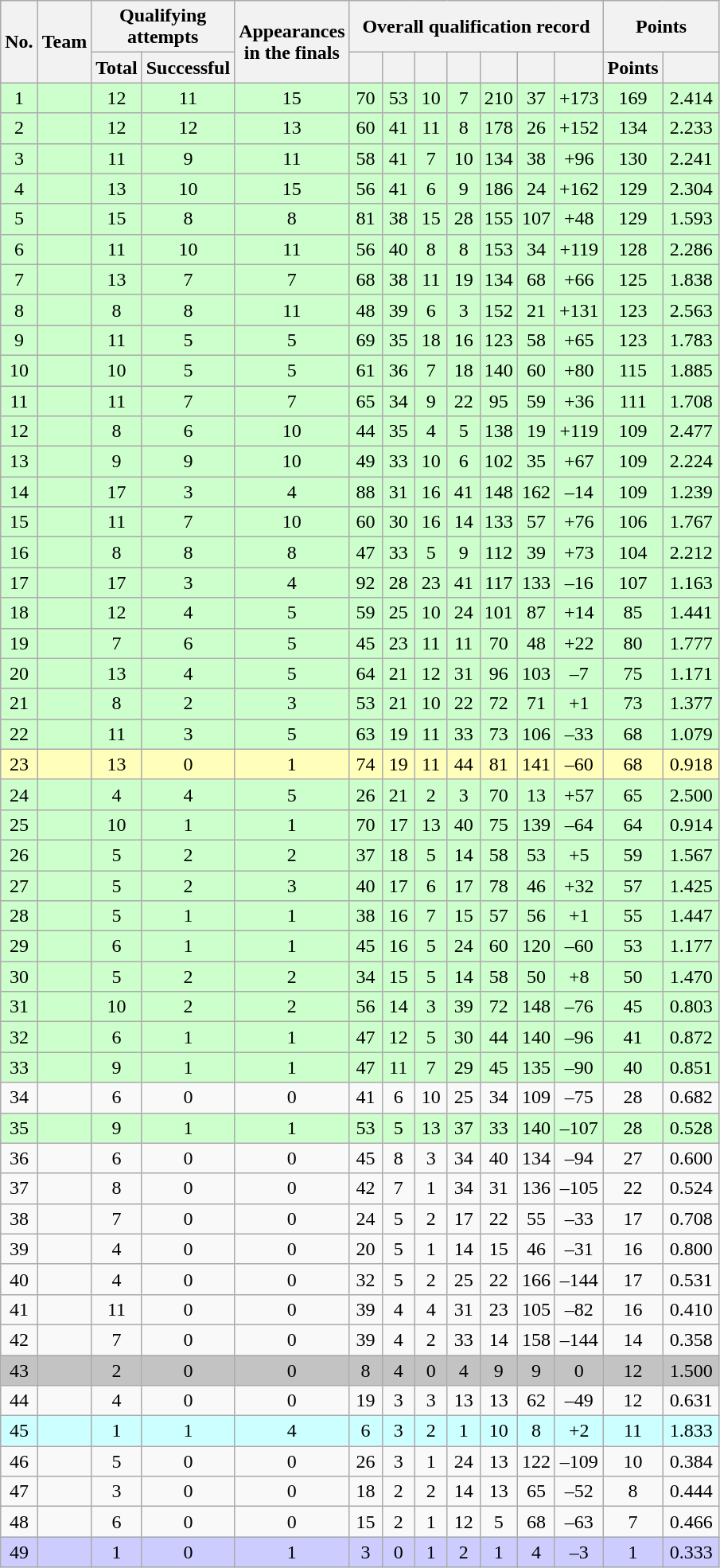<table class="wikitable sortable" style="text-align:center">
<tr>
<th rowspan="2">No.</th>
<th rowspan="2">Team</th>
<th colspan="2">Qualifying attempts</th>
<th rowspan="2">Appearances<br>in the finals</th>
<th colspan="7">Overall qualification record</th>
<th colspan="2">Points</th>
</tr>
<tr>
<th width=20>Total</th>
<th width=20>Successful</th>
<th width=20></th>
<th width=20></th>
<th width=20></th>
<th width=20></th>
<th width=20></th>
<th width=20></th>
<th width=20></th>
<th width=40>Points</th>
<th width=40></th>
</tr>
<tr style="background:#cfc;">
<td>1</td>
<td align=left><strong></strong></td>
<td>12</td>
<td>11</td>
<td>15</td>
<td>70</td>
<td>53</td>
<td>10</td>
<td>7</td>
<td>210</td>
<td>37</td>
<td>+173</td>
<td>169</td>
<td>2.414</td>
</tr>
<tr style="background:#cfc;">
<td>2</td>
<td align=left><strong></strong></td>
<td>12</td>
<td>12</td>
<td>13</td>
<td>60</td>
<td>41</td>
<td>11</td>
<td>8</td>
<td>178</td>
<td>26</td>
<td>+152</td>
<td>134</td>
<td>2.233</td>
</tr>
<tr style="background:#cfc;">
<td>3</td>
<td align=left><strong></strong></td>
<td>11</td>
<td>9</td>
<td>11</td>
<td>58</td>
<td>41</td>
<td>7</td>
<td>10</td>
<td>134</td>
<td>38</td>
<td>+96</td>
<td>130</td>
<td>2.241</td>
</tr>
<tr style="background:#cfc;">
<td>4</td>
<td align=left><strong></strong></td>
<td>13</td>
<td>10</td>
<td>15</td>
<td>56</td>
<td>41</td>
<td>6</td>
<td>9</td>
<td>186</td>
<td>24</td>
<td>+162</td>
<td>129</td>
<td>2.304</td>
</tr>
<tr style="background:#cfc;">
<td>5</td>
<td align=left><strong></strong></td>
<td>15</td>
<td>8</td>
<td>8</td>
<td>81</td>
<td>38</td>
<td>15</td>
<td>28</td>
<td>155</td>
<td>107</td>
<td>+48</td>
<td>129</td>
<td>1.593</td>
</tr>
<tr style="background:#cfc;">
<td>6</td>
<td align=left><strong></strong></td>
<td>11</td>
<td>10</td>
<td>11</td>
<td>56</td>
<td>40</td>
<td>8</td>
<td>8</td>
<td>153</td>
<td>34</td>
<td>+119</td>
<td>128</td>
<td>2.286</td>
</tr>
<tr style="background:#cfc;">
<td>7</td>
<td align=left><strong></strong></td>
<td>13</td>
<td>7</td>
<td>7</td>
<td>68</td>
<td>38</td>
<td>11</td>
<td>19</td>
<td>134</td>
<td>68</td>
<td>+66</td>
<td>125</td>
<td>1.838</td>
</tr>
<tr style="background:#cfc;">
<td>8</td>
<td align=left><strong></strong></td>
<td>8</td>
<td>8</td>
<td>11</td>
<td>48</td>
<td>39</td>
<td>6</td>
<td>3</td>
<td>152</td>
<td>21</td>
<td>+131</td>
<td>123</td>
<td>2.563</td>
</tr>
<tr style="background:#cfc;">
<td>9</td>
<td align=left><strong></strong></td>
<td>11</td>
<td>5</td>
<td>5</td>
<td>69</td>
<td>35</td>
<td>18</td>
<td>16</td>
<td>123</td>
<td>58</td>
<td>+65</td>
<td>123</td>
<td>1.783</td>
</tr>
<tr style="background:#cfc;">
<td>10</td>
<td align=left><strong></strong></td>
<td>10</td>
<td>5</td>
<td>5</td>
<td>61</td>
<td>36</td>
<td>7</td>
<td>18</td>
<td>140</td>
<td>60</td>
<td>+80</td>
<td>115</td>
<td>1.885</td>
</tr>
<tr style="background:#cfc;">
<td>11</td>
<td align=left><strong></strong></td>
<td>11</td>
<td>7</td>
<td>7</td>
<td>65</td>
<td>34</td>
<td>9</td>
<td>22</td>
<td>95</td>
<td>59</td>
<td>+36</td>
<td>111</td>
<td>1.708</td>
</tr>
<tr style="background:#cfc;">
<td>12</td>
<td align=left><strong></strong></td>
<td>8</td>
<td>6</td>
<td>10</td>
<td>44</td>
<td>35</td>
<td>4</td>
<td>5</td>
<td>138</td>
<td>19</td>
<td>+119</td>
<td>109</td>
<td>2.477</td>
</tr>
<tr style="background:#cfc;">
<td>13</td>
<td align=left><strong></strong></td>
<td>9</td>
<td>9</td>
<td>10</td>
<td>49</td>
<td>33</td>
<td>10</td>
<td>6</td>
<td>102</td>
<td>35</td>
<td>+67</td>
<td>109</td>
<td>2.224</td>
</tr>
<tr style="background:#cfc;">
<td>14</td>
<td align=left><strong></strong></td>
<td>17</td>
<td>3</td>
<td>4</td>
<td>88</td>
<td>31</td>
<td>16</td>
<td>41</td>
<td>148</td>
<td>162</td>
<td>–14</td>
<td>109</td>
<td>1.239</td>
</tr>
<tr style="background:#cfc;">
<td>15</td>
<td align=left><strong></strong></td>
<td>11</td>
<td>7</td>
<td>10</td>
<td>60</td>
<td>30</td>
<td>16</td>
<td>14</td>
<td>133</td>
<td>57</td>
<td>+76</td>
<td>106</td>
<td>1.767</td>
</tr>
<tr style="background:#cfc;">
<td>16</td>
<td align=left><strong></strong></td>
<td>8</td>
<td>8</td>
<td>8</td>
<td>47</td>
<td>33</td>
<td>5</td>
<td>9</td>
<td>112</td>
<td>39</td>
<td>+73</td>
<td>104</td>
<td>2.212</td>
</tr>
<tr style="background:#cfc;">
<td>17</td>
<td align=left><strong></strong></td>
<td>17</td>
<td>3</td>
<td>4</td>
<td>92</td>
<td>28</td>
<td>23</td>
<td>41</td>
<td>117</td>
<td>133</td>
<td>–16</td>
<td>107</td>
<td>1.163</td>
</tr>
<tr style="background:#cfc;">
<td>18</td>
<td align=left><strong></strong></td>
<td>12</td>
<td>4</td>
<td>5</td>
<td>59</td>
<td>25</td>
<td>10</td>
<td>24</td>
<td>101</td>
<td>87</td>
<td>+14</td>
<td>85</td>
<td>1.441</td>
</tr>
<tr style="background:#cfc;">
<td>19</td>
<td align=left><strong></strong></td>
<td>7</td>
<td>6</td>
<td>5</td>
<td>45</td>
<td>23</td>
<td>11</td>
<td>11</td>
<td>70</td>
<td>48</td>
<td>+22</td>
<td>80</td>
<td>1.777</td>
</tr>
<tr style="background:#cfc;">
<td>20</td>
<td align=left><strong></strong></td>
<td>13</td>
<td>4</td>
<td>5</td>
<td>64</td>
<td>21</td>
<td>12</td>
<td>31</td>
<td>96</td>
<td>103</td>
<td>–7</td>
<td>75</td>
<td>1.171</td>
</tr>
<tr style="background:#cfc;">
<td>21</td>
<td align=left><strong></strong></td>
<td>8</td>
<td>2</td>
<td>3</td>
<td>53</td>
<td>21</td>
<td>10</td>
<td>22</td>
<td>72</td>
<td>71</td>
<td>+1</td>
<td>73</td>
<td>1.377</td>
</tr>
<tr style="background:#cfc;">
<td>22</td>
<td align=left><strong></strong></td>
<td>11</td>
<td>3</td>
<td>5</td>
<td>63</td>
<td>19</td>
<td>11</td>
<td>33</td>
<td>73</td>
<td>106</td>
<td>–33</td>
<td>68</td>
<td>1.079</td>
</tr>
<tr style="background:#ffffbb;">
<td>23</td>
<td align=left><strong></strong></td>
<td>13</td>
<td>0</td>
<td>1</td>
<td>74</td>
<td>19</td>
<td>11</td>
<td>44</td>
<td>81</td>
<td>141</td>
<td>–60</td>
<td>68</td>
<td>0.918</td>
</tr>
<tr style="background:#cfc;">
<td>24</td>
<td align=left><strong></strong></td>
<td>4</td>
<td>4</td>
<td>5</td>
<td>26</td>
<td>21</td>
<td>2</td>
<td>3</td>
<td>70</td>
<td>13</td>
<td>+57</td>
<td>65</td>
<td>2.500</td>
</tr>
<tr style="background:#cfc;">
<td>25</td>
<td align=left><strong></strong></td>
<td>10</td>
<td>1</td>
<td>1</td>
<td>70</td>
<td>17</td>
<td>13</td>
<td>40</td>
<td>75</td>
<td>139</td>
<td>–64</td>
<td>64</td>
<td>0.914</td>
</tr>
<tr style="background:#cfc;">
<td>26</td>
<td align=left><strong></strong></td>
<td>5</td>
<td>2</td>
<td>2</td>
<td>37</td>
<td>18</td>
<td>5</td>
<td>14</td>
<td>58</td>
<td>53</td>
<td>+5</td>
<td>59</td>
<td>1.567</td>
</tr>
<tr style="background:#cfc;">
<td>27</td>
<td align=left><strong></strong></td>
<td>5</td>
<td>2</td>
<td>3</td>
<td>40</td>
<td>17</td>
<td>6</td>
<td>17</td>
<td>78</td>
<td>46</td>
<td>+32</td>
<td>57</td>
<td>1.425</td>
</tr>
<tr style="background:#cfc;">
<td>28</td>
<td align=left><strong></strong></td>
<td>5</td>
<td>1</td>
<td>1</td>
<td>38</td>
<td>16</td>
<td>7</td>
<td>15</td>
<td>57</td>
<td>56</td>
<td>+1</td>
<td>55</td>
<td>1.447</td>
</tr>
<tr style="background:#cfc;">
<td>29</td>
<td align=left><strong></strong></td>
<td>6</td>
<td>1</td>
<td>1</td>
<td>45</td>
<td>16</td>
<td>5</td>
<td>24</td>
<td>60</td>
<td>120</td>
<td>–60</td>
<td>53</td>
<td>1.177</td>
</tr>
<tr style="background:#cfc;">
<td>30</td>
<td align=left><strong></strong></td>
<td>5</td>
<td>2</td>
<td>2</td>
<td>34</td>
<td>15</td>
<td>5</td>
<td>14</td>
<td>58</td>
<td>50</td>
<td>+8</td>
<td>50</td>
<td>1.470</td>
</tr>
<tr style="background:#cfc;">
<td>31</td>
<td align=left><strong></strong></td>
<td>10</td>
<td>2</td>
<td>2</td>
<td>56</td>
<td>14</td>
<td>3</td>
<td>39</td>
<td>72</td>
<td>148</td>
<td>–76</td>
<td>45</td>
<td>0.803</td>
</tr>
<tr style="background:#cfc;">
<td>32</td>
<td align=left><strong></strong></td>
<td>6</td>
<td>1</td>
<td>1</td>
<td>47</td>
<td>12</td>
<td>5</td>
<td>30</td>
<td>44</td>
<td>140</td>
<td>–96</td>
<td>41</td>
<td>0.872</td>
</tr>
<tr style="background:#cfc;">
<td>33</td>
<td align=left><strong></strong></td>
<td>9</td>
<td>1</td>
<td>1</td>
<td>47</td>
<td>11</td>
<td>7</td>
<td>29</td>
<td>45</td>
<td>135</td>
<td>–90</td>
<td>40</td>
<td>0.851</td>
</tr>
<tr>
<td>34</td>
<td align=left><strong></strong></td>
<td>6</td>
<td>0</td>
<td>0</td>
<td>41</td>
<td>6</td>
<td>10</td>
<td>25</td>
<td>34</td>
<td>109</td>
<td>–75</td>
<td>28</td>
<td>0.682</td>
</tr>
<tr style="background:#cfc;">
<td>35</td>
<td align=left><strong></strong></td>
<td>9</td>
<td>1</td>
<td>1</td>
<td>53</td>
<td>5</td>
<td>13</td>
<td>37</td>
<td>33</td>
<td>140</td>
<td>–107</td>
<td>28</td>
<td>0.528</td>
</tr>
<tr>
<td>36</td>
<td align=left><strong></strong></td>
<td>6</td>
<td>0</td>
<td>0</td>
<td>45</td>
<td>8</td>
<td>3</td>
<td>34</td>
<td>40</td>
<td>134</td>
<td>–94</td>
<td>27</td>
<td>0.600</td>
</tr>
<tr>
<td>37</td>
<td align=left><strong></strong></td>
<td>8</td>
<td>0</td>
<td>0</td>
<td>42</td>
<td>7</td>
<td>1</td>
<td>34</td>
<td>31</td>
<td>136</td>
<td>–105</td>
<td>22</td>
<td>0.524</td>
</tr>
<tr>
<td>38</td>
<td align=left><strong></strong></td>
<td>7</td>
<td>0</td>
<td>0</td>
<td>24</td>
<td>5</td>
<td>2</td>
<td>17</td>
<td>22</td>
<td>55</td>
<td>–33</td>
<td>17</td>
<td>0.708</td>
</tr>
<tr>
<td>39</td>
<td align=left><strong></strong></td>
<td>4</td>
<td>0</td>
<td>0</td>
<td>20</td>
<td>5</td>
<td>1</td>
<td>14</td>
<td>15</td>
<td>46</td>
<td>–31</td>
<td>16</td>
<td>0.800</td>
</tr>
<tr>
<td>40</td>
<td align=left><strong></strong></td>
<td>4</td>
<td>0</td>
<td>0</td>
<td>32</td>
<td>5</td>
<td>2</td>
<td>25</td>
<td>22</td>
<td>166</td>
<td>–144</td>
<td>17</td>
<td>0.531</td>
</tr>
<tr>
<td>41</td>
<td align=left><strong></strong></td>
<td>11</td>
<td>0</td>
<td>0</td>
<td>39</td>
<td>4</td>
<td>4</td>
<td>31</td>
<td>23</td>
<td>105</td>
<td>–82</td>
<td>16</td>
<td>0.410</td>
</tr>
<tr>
<td>42</td>
<td align=left><strong></strong></td>
<td>7</td>
<td>0</td>
<td>0</td>
<td>39</td>
<td>4</td>
<td>2</td>
<td>33</td>
<td>14</td>
<td>158</td>
<td>–144</td>
<td>14</td>
<td>0.358</td>
</tr>
<tr style="background:#C3C3C3;">
<td>43</td>
<td align=left></td>
<td>2</td>
<td>0</td>
<td>0</td>
<td>8</td>
<td>4</td>
<td>0</td>
<td>4</td>
<td>9</td>
<td>9</td>
<td>0</td>
<td>12</td>
<td>1.500</td>
</tr>
<tr>
<td>44</td>
<td align=left><strong></strong></td>
<td>4</td>
<td>0</td>
<td>0</td>
<td>19</td>
<td>3</td>
<td>3</td>
<td>13</td>
<td>13</td>
<td>62</td>
<td>–49</td>
<td>12</td>
<td>0.631</td>
</tr>
<tr style="background:#ccffff;">
<td>45</td>
<td align=left></td>
<td>1</td>
<td>1</td>
<td>4</td>
<td>6</td>
<td>3</td>
<td>2</td>
<td>1</td>
<td>10</td>
<td>8</td>
<td>+2</td>
<td>11</td>
<td>1.833</td>
</tr>
<tr>
<td>46</td>
<td align=left><strong></strong></td>
<td>5</td>
<td>0</td>
<td>0</td>
<td>26</td>
<td>3</td>
<td>1</td>
<td>24</td>
<td>13</td>
<td>122</td>
<td>–109</td>
<td>10</td>
<td>0.384</td>
</tr>
<tr>
<td>47</td>
<td align=left><strong></strong></td>
<td>3</td>
<td>0</td>
<td>0</td>
<td>18</td>
<td>2</td>
<td>2</td>
<td>14</td>
<td>13</td>
<td>65</td>
<td>–52</td>
<td>8</td>
<td>0.444</td>
</tr>
<tr>
<td>48</td>
<td align=left><strong></strong></td>
<td>6</td>
<td>0</td>
<td>0</td>
<td>15</td>
<td>2</td>
<td>1</td>
<td>12</td>
<td>5</td>
<td>68</td>
<td>–63</td>
<td>7</td>
<td>0.466</td>
</tr>
<tr style="background:#ccccff;">
<td>49</td>
<td align=left></td>
<td>1</td>
<td>0</td>
<td>1</td>
<td>3</td>
<td>0</td>
<td>1</td>
<td>2</td>
<td>1</td>
<td>4</td>
<td>–3</td>
<td>1</td>
<td>0.333</td>
</tr>
</table>
